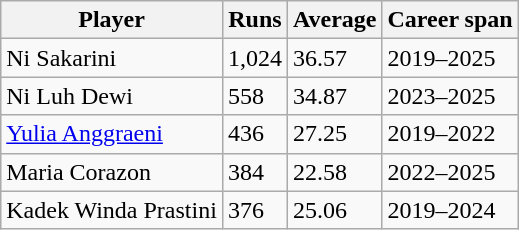<table class="wikitable">
<tr>
<th>Player</th>
<th>Runs</th>
<th>Average</th>
<th>Career span</th>
</tr>
<tr>
<td>Ni Sakarini</td>
<td>1,024</td>
<td>36.57</td>
<td>2019–2025</td>
</tr>
<tr>
<td>Ni Luh Dewi</td>
<td>558</td>
<td>34.87</td>
<td>2023–2025</td>
</tr>
<tr>
<td><a href='#'>Yulia Anggraeni</a></td>
<td>436</td>
<td>27.25</td>
<td>2019–2022</td>
</tr>
<tr>
<td>Maria Corazon</td>
<td>384</td>
<td>22.58</td>
<td>2022–2025</td>
</tr>
<tr>
<td>Kadek Winda Prastini</td>
<td>376</td>
<td>25.06</td>
<td>2019–2024</td>
</tr>
</table>
